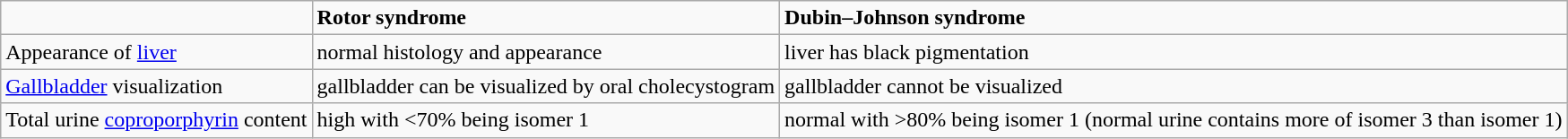<table class="wikitable">
<tr>
<td></td>
<td><strong>Rotor syndrome</strong></td>
<td><strong>Dubin–Johnson syndrome</strong></td>
</tr>
<tr>
<td>Appearance of <a href='#'>liver</a></td>
<td>normal histology and appearance</td>
<td>liver has black pigmentation</td>
</tr>
<tr>
<td><a href='#'>Gallbladder</a> visualization</td>
<td>gallbladder can be visualized by oral cholecystogram</td>
<td>gallbladder cannot be visualized</td>
</tr>
<tr>
<td>Total urine <a href='#'>coproporphyrin</a> content</td>
<td>high with <70% being isomer 1</td>
<td>normal with >80% being isomer 1 (normal urine contains more of isomer 3 than isomer 1)</td>
</tr>
</table>
